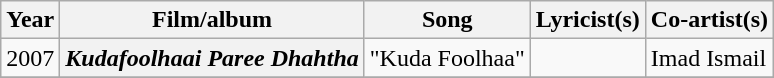<table class="wikitable plainrowheaders">
<tr>
<th scope="col">Year</th>
<th scope="col">Film/album</th>
<th scope="col">Song</th>
<th scope="col">Lyricist(s)</th>
<th scope="col">Co-artist(s)</th>
</tr>
<tr>
<td>2007</td>
<th scope="row"><em>Kudafoolhaai Paree Dhahtha</em></th>
<td>"Kuda Foolhaa"</td>
<td></td>
<td>Imad Ismail</td>
</tr>
<tr>
</tr>
</table>
